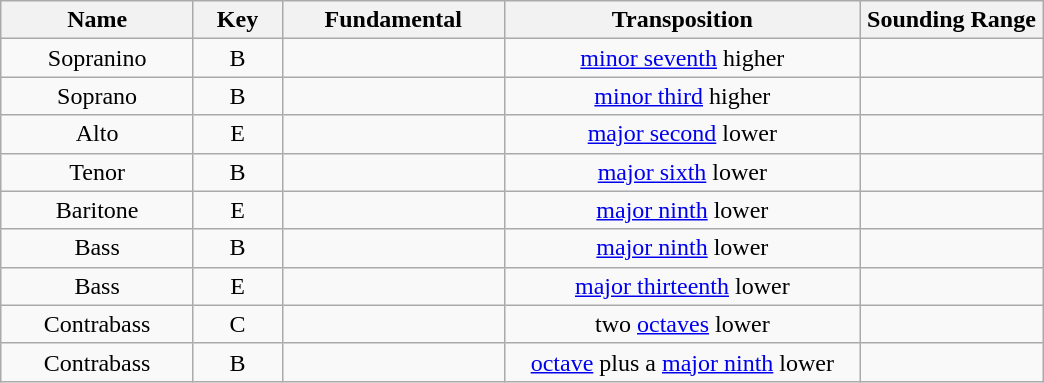<table class="wikitable" width="55%" style="margin: 1em auto 1em auto">
<tr>
<th style="width:10%">Name</th>
<th style="width:5%">Key</th>
<th style="width:10%">Fundamental</th>
<th style="width:20%">Transposition</th>
<th style="width:10%">Sounding Range</th>
</tr>
<tr>
<td align="center">Sopranino</td>
<td align="center">B</td>
<td align="center"></td>
<td align="center"><a href='#'>minor seventh</a> higher</td>
<td align="center"></td>
</tr>
<tr>
<td align="center">Soprano</td>
<td align="center">B</td>
<td align="center"></td>
<td align="center"><a href='#'>minor third</a> higher</td>
<td align="center"></td>
</tr>
<tr>
<td align="center">Alto</td>
<td align="center">E</td>
<td align="center"></td>
<td align="center"><a href='#'>major second</a> lower</td>
<td align="center"></td>
</tr>
<tr>
<td align="center">Tenor</td>
<td align="center">B</td>
<td align="center"></td>
<td align="center"><a href='#'>major sixth</a> lower</td>
<td align="center"></td>
</tr>
<tr>
<td align="center">Baritone</td>
<td align="center">E</td>
<td align="center"></td>
<td align="center"><a href='#'>major ninth</a> lower</td>
<td align="center"></td>
</tr>
<tr>
<td align="center">Bass</td>
<td align="center">B</td>
<td align="center"></td>
<td align="center"><a href='#'>major ninth</a> lower</td>
<td align="center"></td>
</tr>
<tr>
<td align="center">Bass</td>
<td align="center">E</td>
<td align="center"></td>
<td align="center"><a href='#'>major thirteenth</a> lower</td>
<td align="center"></td>
</tr>
<tr>
<td align="center">Contrabass</td>
<td align="center">C</td>
<td align="center"></td>
<td align="center">two <a href='#'>octaves</a> lower</td>
<td align="center"></td>
</tr>
<tr>
<td align="center">Contrabass</td>
<td align="center">B</td>
<td align="center"></td>
<td align="center"><a href='#'>octave</a> plus a <a href='#'>major ninth</a> lower</td>
<td align="center"></td>
</tr>
</table>
